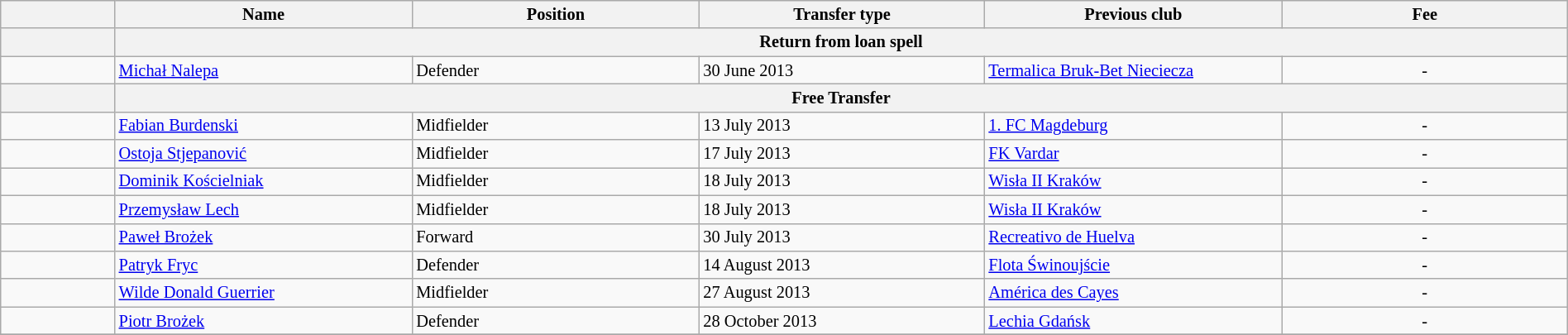<table class="wikitable" style="width:100%; font-size:85%;">
<tr>
<th width="2%"></th>
<th width="5%">Name</th>
<th width="5%">Position</th>
<th width="5%">Transfer type</th>
<th width="5%">Previous club</th>
<th width="5%">Fee</th>
</tr>
<tr>
<th></th>
<th colspan="5" align="center">Return from loan spell</th>
</tr>
<tr>
<td align=center></td>
<td align=left> <a href='#'>Michał Nalepa</a></td>
<td align=left>Defender</td>
<td align=left>30 June 2013</td>
<td align=left> <a href='#'>Termalica Bruk-Bet Nieciecza</a></td>
<td align=center>-</td>
</tr>
<tr>
<th></th>
<th colspan="5" align="center">Free Transfer</th>
</tr>
<tr>
<td align=center></td>
<td align=left> <a href='#'>Fabian Burdenski</a></td>
<td align=left>Midfielder</td>
<td align=left>13 July 2013</td>
<td align=left> <a href='#'>1. FC Magdeburg</a></td>
<td align=center>-</td>
</tr>
<tr>
<td align=center></td>
<td align=left> <a href='#'>Ostoja Stjepanović</a></td>
<td align=left>Midfielder</td>
<td align=left>17 July 2013</td>
<td align=left> <a href='#'>FK Vardar</a></td>
<td align=center>-</td>
</tr>
<tr>
<td align=center></td>
<td align=left> <a href='#'>Dominik Kościelniak</a></td>
<td align=left>Midfielder</td>
<td align=left>18 July 2013</td>
<td align=left> <a href='#'>Wisła II Kraków</a></td>
<td align=center>-</td>
</tr>
<tr>
<td align=center></td>
<td align=left> <a href='#'>Przemysław Lech</a></td>
<td align=left>Midfielder</td>
<td align=left>18 July 2013</td>
<td align=left> <a href='#'>Wisła II Kraków</a></td>
<td align=center>-</td>
</tr>
<tr>
<td align=center></td>
<td align=left> <a href='#'>Paweł Brożek</a></td>
<td align=left>Forward</td>
<td align=left>30 July 2013</td>
<td align=left> <a href='#'>Recreativo de Huelva</a></td>
<td align=center>-</td>
</tr>
<tr>
<td align=center></td>
<td align=left> <a href='#'>Patryk Fryc</a></td>
<td align=left>Defender</td>
<td align=left>14 August 2013</td>
<td align=left> <a href='#'>Flota Świnoujście</a></td>
<td align=center>-</td>
</tr>
<tr>
<td align=center></td>
<td align=left> <a href='#'>Wilde Donald Guerrier</a></td>
<td align=left>Midfielder</td>
<td align=left>27 August 2013</td>
<td align=left> <a href='#'>América des Cayes</a></td>
<td align=center>-</td>
</tr>
<tr>
<td align=center></td>
<td align=left> <a href='#'>Piotr Brożek</a></td>
<td align=left>Defender</td>
<td align=left>28 October 2013</td>
<td align=left> <a href='#'>Lechia Gdańsk</a></td>
<td align=center>-</td>
</tr>
<tr>
</tr>
</table>
